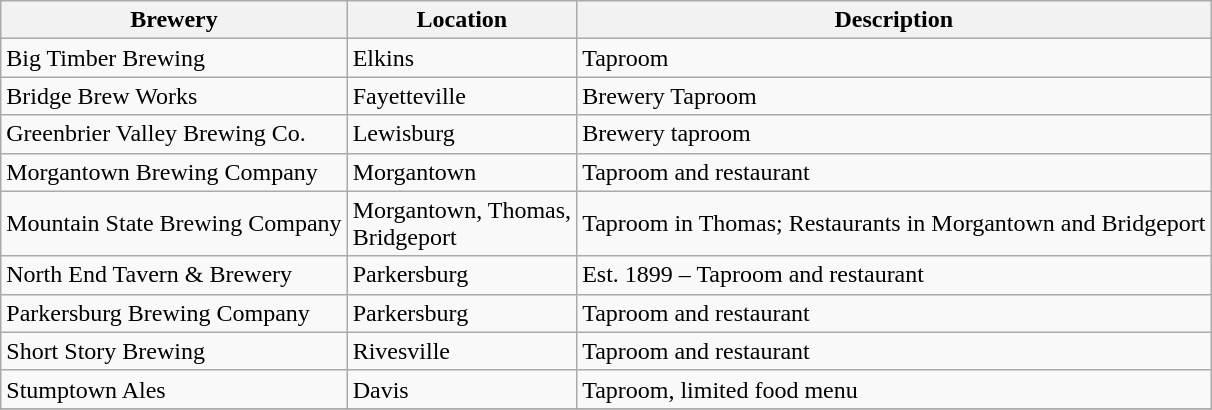<table class="wikitable sortable" border="1"}>
<tr>
<th scope="col">Brewery</th>
<th scope="col">Location</th>
<th scope="col">Description</th>
</tr>
<tr>
<td>Big Timber Brewing</td>
<td>Elkins</td>
<td>Taproom</td>
</tr>
<tr>
<td>Bridge Brew Works</td>
<td>Fayetteville</td>
<td>Brewery Taproom</td>
</tr>
<tr>
<td>Greenbrier Valley Brewing Co.</td>
<td>Lewisburg </td>
<td>Brewery taproom</td>
</tr>
<tr>
<td>Morgantown Brewing Company </td>
<td>Morgantown </td>
<td>Taproom and restaurant</td>
</tr>
<tr>
<td>Mountain State Brewing Company</td>
<td>Morgantown, Thomas,<br>Bridgeport</td>
<td>Taproom in Thomas; Restaurants in Morgantown and Bridgeport</td>
</tr>
<tr>
<td>North End Tavern & Brewery</td>
<td>Parkersburg</td>
<td>Est. 1899 – Taproom and restaurant</td>
</tr>
<tr>
<td>Parkersburg Brewing Company</td>
<td>Parkersburg</td>
<td>Taproom and restaurant</td>
</tr>
<tr>
<td>Short Story Brewing</td>
<td>Rivesville</td>
<td>Taproom and restaurant</td>
</tr>
<tr>
<td>Stumptown Ales</td>
<td>Davis</td>
<td>Taproom, limited food menu</td>
</tr>
<tr>
</tr>
</table>
